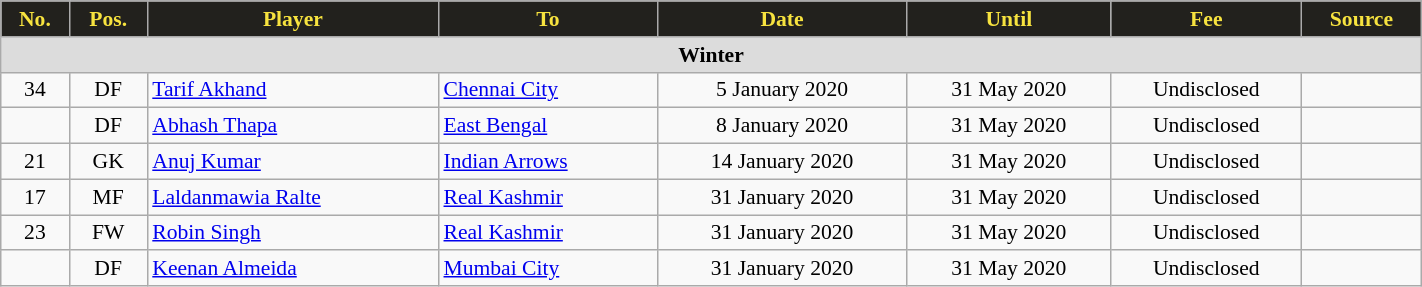<table class="wikitable" style="text-align:center; font-size:90%; width:75%;">
<tr>
<th style="background:#22211D; color:#F7E33F; text-align:center;">No.</th>
<th style="background:#22211D; color:#F7E33F; text-align:center;">Pos.</th>
<th style="background:#22211D; color:#F7E33F; text-align:center;">Player</th>
<th style="background:#22211D; color:#F7E33F; text-align:center;">To</th>
<th style="background:#22211D; color:#F7E33F; text-align:center;">Date</th>
<th style="background:#22211D; color:#F7E33F; text-align:center;">Until</th>
<th style="background:#22211D; color:#F7E33F; text-align:center;">Fee</th>
<th style="background:#22211D; color:#F7E33F; text-align:center;">Source</th>
</tr>
<tr>
<th colspan=8 style=background:#dcdcdc>Winter</th>
</tr>
<tr>
<td>34</td>
<td>DF</td>
<td align="left"> <a href='#'>Tarif Akhand</a></td>
<td align="left"> <a href='#'>Chennai City</a></td>
<td>5 January 2020</td>
<td>31 May 2020</td>
<td>Undisclosed</td>
<td></td>
</tr>
<tr>
<td></td>
<td>DF</td>
<td align="left"> <a href='#'>Abhash Thapa</a></td>
<td align="left"> <a href='#'>East Bengal</a></td>
<td>8 January 2020</td>
<td>31 May 2020</td>
<td>Undisclosed</td>
<td></td>
</tr>
<tr>
<td>21</td>
<td>GK</td>
<td align="left"> <a href='#'>Anuj Kumar</a></td>
<td align="left"> <a href='#'>Indian Arrows</a></td>
<td>14 January 2020</td>
<td>31 May 2020</td>
<td>Undisclosed</td>
<td></td>
</tr>
<tr>
<td>17</td>
<td>MF</td>
<td align="left"> <a href='#'>Laldanmawia Ralte</a></td>
<td align="left"> <a href='#'>Real Kashmir</a></td>
<td>31 January 2020</td>
<td>31 May 2020</td>
<td>Undisclosed</td>
<td></td>
</tr>
<tr>
<td>23</td>
<td>FW</td>
<td align="left"> <a href='#'>Robin Singh</a></td>
<td align="left"> <a href='#'>Real Kashmir</a></td>
<td>31 January 2020</td>
<td>31 May 2020</td>
<td>Undisclosed</td>
<td></td>
</tr>
<tr>
<td></td>
<td>DF</td>
<td align="left"> <a href='#'>Keenan Almeida</a></td>
<td align="left"> <a href='#'>Mumbai City</a></td>
<td>31 January 2020</td>
<td>31 May 2020</td>
<td>Undisclosed</td>
<td></td>
</tr>
</table>
